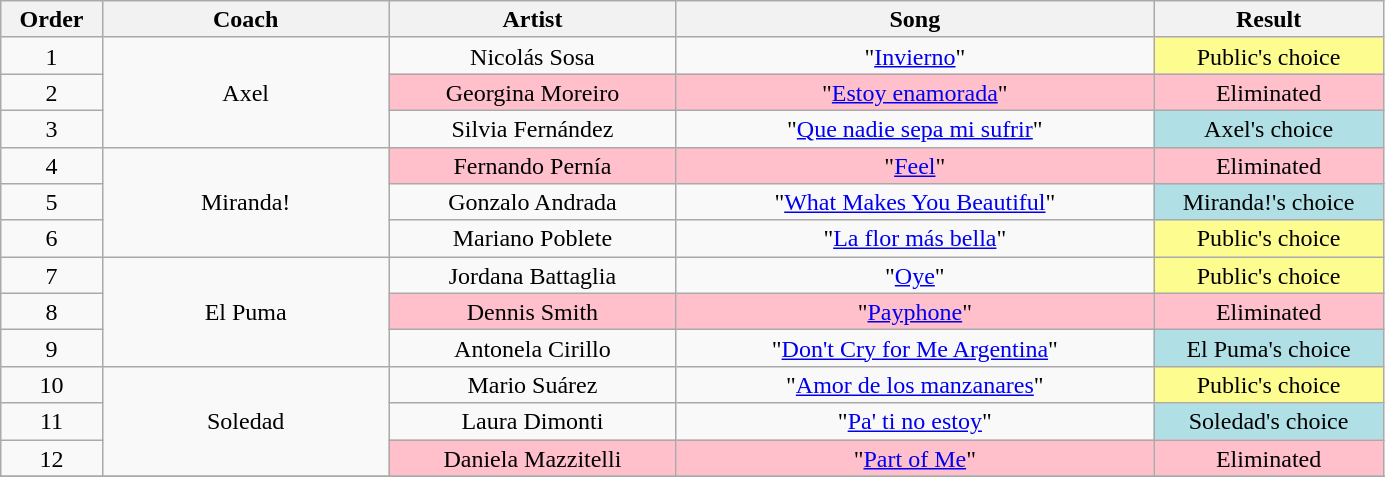<table class="wikitable" style="text-align:center; line-height:17px; width:73%;">
<tr>
<th width="05%">Order</th>
<th width="15%">Coach</th>
<th width="15%">Artist</th>
<th width="25%">Song</th>
<th width="12%">Result</th>
</tr>
<tr>
<td>1</td>
<td rowspan="3">Axel</td>
<td>Nicolás Sosa</td>
<td>"<a href='#'>Invierno</a>"</td>
<td style="background:#fdfc8f;">Public's choice</td>
</tr>
<tr>
<td>2</td>
<td style="background:pink;">Georgina Moreiro</td>
<td style="background:pink;">"<a href='#'>Estoy enamorada</a>"</td>
<td style="background:pink;">Eliminated</td>
</tr>
<tr>
<td>3</td>
<td>Silvia Fernández</td>
<td>"<a href='#'>Que nadie sepa mi sufrir</a>"</td>
<td style="background:#B0E0E6;">Axel's choice</td>
</tr>
<tr>
<td>4</td>
<td rowspan="3">Miranda!</td>
<td style="background:pink;">Fernando Pernía</td>
<td style="background:pink;">"<a href='#'>Feel</a>"</td>
<td style="background:pink;">Eliminated</td>
</tr>
<tr>
<td>5</td>
<td>Gonzalo Andrada</td>
<td>"<a href='#'>What Makes You Beautiful</a>"</td>
<td style="background:#B0E0E6;">Miranda!'s choice</td>
</tr>
<tr>
<td>6</td>
<td>Mariano Poblete</td>
<td>"<a href='#'>La flor más bella</a>"</td>
<td style="background:#fdfc8f;">Public's choice</td>
</tr>
<tr>
<td>7</td>
<td rowspan="3">El Puma</td>
<td>Jordana Battaglia</td>
<td>"<a href='#'>Oye</a>"</td>
<td style="background:#fdfc8f;">Public's choice</td>
</tr>
<tr>
<td>8</td>
<td style="background:pink;">Dennis Smith</td>
<td style="background:pink;">"<a href='#'>Payphone</a>"</td>
<td style="background:pink;">Eliminated</td>
</tr>
<tr>
<td>9</td>
<td>Antonela Cirillo</td>
<td>"<a href='#'>Don't Cry for Me Argentina</a>"</td>
<td style="background:#B0E0E6;">El Puma's choice</td>
</tr>
<tr>
<td>10</td>
<td rowspan="3">Soledad</td>
<td>Mario Suárez</td>
<td>"<a href='#'>Amor de los manzanares</a>"</td>
<td style="background:#fdfc8f;">Public's choice</td>
</tr>
<tr>
<td>11</td>
<td>Laura Dimonti</td>
<td>"<a href='#'>Pa' ti no estoy</a>"</td>
<td style="background:#B0E0E6;">Soledad's choice</td>
</tr>
<tr>
<td>12</td>
<td style="background:pink;">Daniela Mazzitelli</td>
<td style="background:pink;">"<a href='#'>Part of Me</a>"</td>
<td style="background:pink;">Eliminated</td>
</tr>
<tr>
</tr>
</table>
